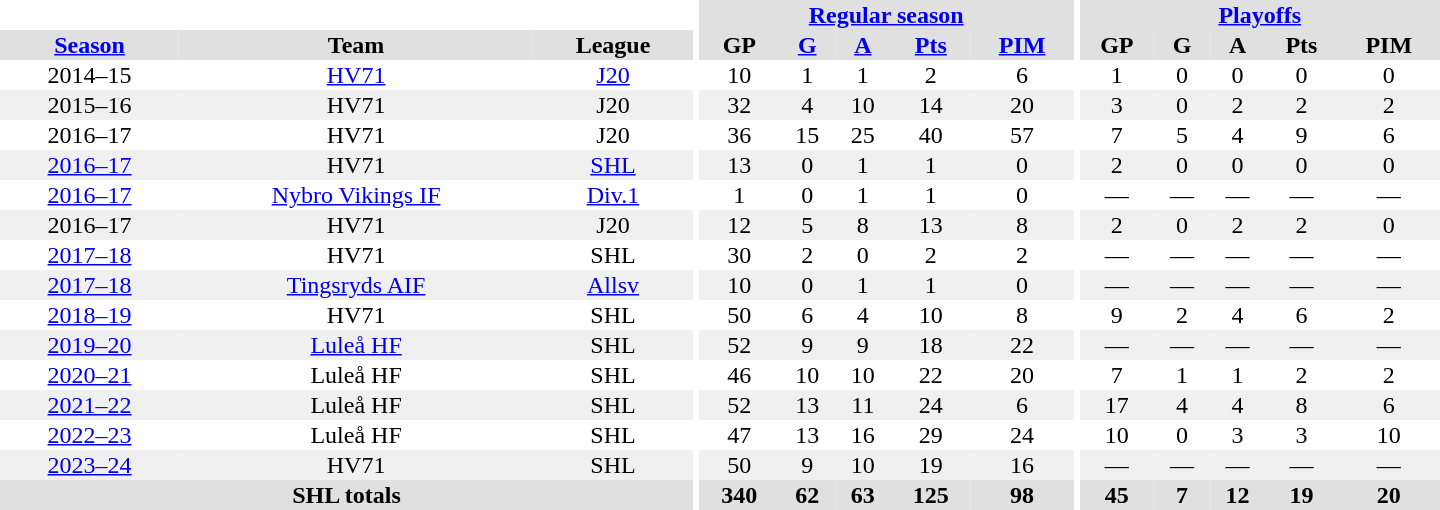<table border="0" cellpadding="1" cellspacing="0" style="text-align:center; width:60em">
<tr bgcolor="#e0e0e0">
<th colspan="3" bgcolor="#ffffff"></th>
<th rowspan="99" bgcolor="#ffffff"></th>
<th colspan="5"><a href='#'>Regular season</a></th>
<th rowspan="99" bgcolor="#ffffff"></th>
<th colspan="5"><a href='#'>Playoffs</a></th>
</tr>
<tr bgcolor="#e0e0e0">
<th><a href='#'>Season</a></th>
<th>Team</th>
<th>League</th>
<th>GP</th>
<th><a href='#'>G</a></th>
<th><a href='#'>A</a></th>
<th><a href='#'>Pts</a></th>
<th><a href='#'>PIM</a></th>
<th>GP</th>
<th>G</th>
<th>A</th>
<th>Pts</th>
<th>PIM</th>
</tr>
<tr>
<td>2014–15</td>
<td><a href='#'>HV71</a></td>
<td><a href='#'>J20</a></td>
<td>10</td>
<td>1</td>
<td>1</td>
<td>2</td>
<td>6</td>
<td>1</td>
<td>0</td>
<td>0</td>
<td>0</td>
<td>0</td>
</tr>
<tr>
</tr>
<tr bgcolor="#f0f0f0">
<td>2015–16</td>
<td>HV71</td>
<td>J20</td>
<td>32</td>
<td>4</td>
<td>10</td>
<td>14</td>
<td>20</td>
<td>3</td>
<td>0</td>
<td>2</td>
<td>2</td>
<td>2</td>
</tr>
<tr>
<td>2016–17</td>
<td>HV71</td>
<td>J20</td>
<td>36</td>
<td>15</td>
<td>25</td>
<td>40</td>
<td>57</td>
<td>7</td>
<td>5</td>
<td>4</td>
<td>9</td>
<td>6</td>
</tr>
<tr bgcolor="#f0f0f0">
<td><a href='#'>2016–17</a></td>
<td>HV71</td>
<td><a href='#'>SHL</a></td>
<td>13</td>
<td>0</td>
<td>1</td>
<td>1</td>
<td>0</td>
<td>2</td>
<td>0</td>
<td>0</td>
<td>0</td>
<td>0</td>
</tr>
<tr>
<td><a href='#'>2016–17</a></td>
<td><a href='#'>Nybro Vikings IF</a></td>
<td><a href='#'>Div.1</a></td>
<td>1</td>
<td>0</td>
<td>1</td>
<td>1</td>
<td>0</td>
<td>—</td>
<td>—</td>
<td>—</td>
<td>—</td>
<td>—</td>
</tr>
<tr bgcolor="#f0f0f0">
<td>2016–17</td>
<td>HV71</td>
<td>J20</td>
<td>12</td>
<td>5</td>
<td>8</td>
<td>13</td>
<td>8</td>
<td>2</td>
<td>0</td>
<td>2</td>
<td>2</td>
<td>0</td>
</tr>
<tr>
<td><a href='#'>2017–18</a></td>
<td>HV71</td>
<td>SHL</td>
<td>30</td>
<td>2</td>
<td>0</td>
<td>2</td>
<td>2</td>
<td>—</td>
<td>—</td>
<td>—</td>
<td>—</td>
<td>—</td>
</tr>
<tr bgcolor="#f0f0f0">
<td><a href='#'>2017–18</a></td>
<td><a href='#'>Tingsryds AIF</a></td>
<td><a href='#'>Allsv</a></td>
<td>10</td>
<td>0</td>
<td>1</td>
<td>1</td>
<td>0</td>
<td>—</td>
<td>—</td>
<td>—</td>
<td>—</td>
<td>—</td>
</tr>
<tr>
<td><a href='#'>2018–19</a></td>
<td>HV71</td>
<td>SHL</td>
<td>50</td>
<td>6</td>
<td>4</td>
<td>10</td>
<td>8</td>
<td>9</td>
<td>2</td>
<td>4</td>
<td>6</td>
<td>2</td>
</tr>
<tr bgcolor="#f0f0f0">
<td><a href='#'>2019–20</a></td>
<td><a href='#'>Luleå HF</a></td>
<td>SHL</td>
<td>52</td>
<td>9</td>
<td>9</td>
<td>18</td>
<td>22</td>
<td>—</td>
<td>—</td>
<td>—</td>
<td>—</td>
<td>—</td>
</tr>
<tr>
<td><a href='#'>2020–21</a></td>
<td>Luleå HF</td>
<td>SHL</td>
<td>46</td>
<td>10</td>
<td>10</td>
<td>22</td>
<td>20</td>
<td>7</td>
<td>1</td>
<td>1</td>
<td>2</td>
<td>2</td>
</tr>
<tr bgcolor="#f0f0f0">
<td><a href='#'>2021–22</a></td>
<td>Luleå HF</td>
<td>SHL</td>
<td>52</td>
<td>13</td>
<td>11</td>
<td>24</td>
<td>6</td>
<td>17</td>
<td>4</td>
<td>4</td>
<td>8</td>
<td>6</td>
</tr>
<tr>
<td><a href='#'>2022–23</a></td>
<td>Luleå HF</td>
<td>SHL</td>
<td>47</td>
<td>13</td>
<td>16</td>
<td>29</td>
<td>24</td>
<td>10</td>
<td>0</td>
<td>3</td>
<td>3</td>
<td>10</td>
</tr>
<tr bgcolor="#f0f0f0">
<td><a href='#'>2023–24</a></td>
<td>HV71</td>
<td>SHL</td>
<td>50</td>
<td>9</td>
<td>10</td>
<td>19</td>
<td>16</td>
<td>—</td>
<td>—</td>
<td>—</td>
<td>—</td>
<td>—</td>
</tr>
<tr bgcolor="#e0e0e0">
<th colspan="3">SHL totals</th>
<th>340</th>
<th>62</th>
<th>63</th>
<th>125</th>
<th>98</th>
<th>45</th>
<th>7</th>
<th>12</th>
<th>19</th>
<th>20</th>
</tr>
</table>
